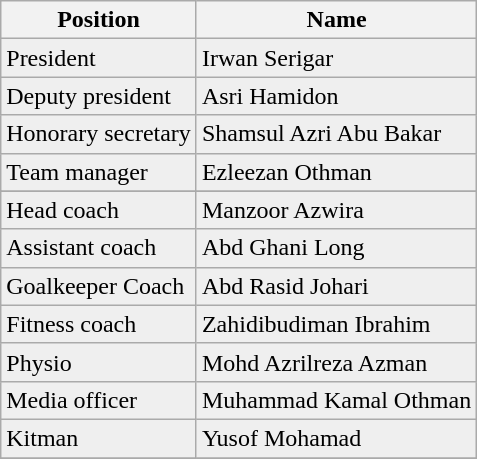<table class="wikitable">
<tr>
<th>Position</th>
<th>Name</th>
</tr>
<tr style="background:#efefef;">
<td>President</td>
<td>Irwan Serigar</td>
</tr>
<tr style="background:#efefef;">
<td>Deputy president</td>
<td>Asri Hamidon</td>
</tr>
<tr style="background:#efefef;">
<td>Honorary secretary</td>
<td>Shamsul Azri Abu Bakar</td>
</tr>
<tr style="background:#efefef;">
<td>Team manager</td>
<td>Ezleezan Othman</td>
</tr>
<tr>
</tr>
<tr style="background:#efefef;">
<td>Head coach</td>
<td>Manzoor Azwira</td>
</tr>
<tr style="background:#efefef;">
<td>Assistant coach</td>
<td>Abd Ghani Long</td>
</tr>
<tr style="background:#efefef;">
<td>Goalkeeper Coach</td>
<td>Abd Rasid Johari</td>
</tr>
<tr style="background:#efefef;">
<td>Fitness coach</td>
<td>Zahidibudiman Ibrahim</td>
</tr>
<tr style="background:#efefef;">
<td>Physio</td>
<td>Mohd Azrilreza Azman</td>
</tr>
<tr style="background:#efefef;">
<td>Media officer</td>
<td>Muhammad Kamal Othman</td>
</tr>
<tr style="background:#efefef;">
<td>Kitman</td>
<td>Yusof Mohamad</td>
</tr>
<tr>
</tr>
</table>
